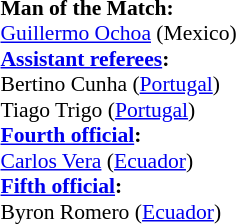<table width=50% style="font-size:90%">
<tr>
<td><br><strong>Man of the Match:</strong>
<br><a href='#'>Guillermo Ochoa</a> (Mexico)<br><strong><a href='#'>Assistant referees</a>:</strong>
<br>Bertino Cunha (<a href='#'>Portugal</a>)
<br>Tiago Trigo (<a href='#'>Portugal</a>)
<br><strong><a href='#'>Fourth official</a>:</strong>
<br><a href='#'>Carlos Vera</a> (<a href='#'>Ecuador</a>)
<br><strong><a href='#'>Fifth official</a>:</strong>
<br>Byron Romero (<a href='#'>Ecuador</a>)</td>
</tr>
</table>
